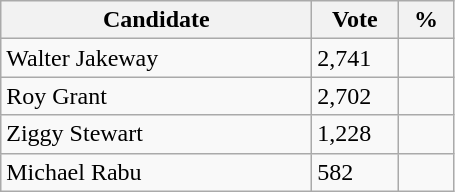<table class="wikitable">
<tr>
<th bgcolor="#DDDDFF" width="200px">Candidate</th>
<th bgcolor="#DDDDFF" width="50px">Vote</th>
<th bgcolor="#DDDDFF" width="30px">%</th>
</tr>
<tr>
<td>Walter Jakeway</td>
<td>2,741</td>
<td></td>
</tr>
<tr>
<td>Roy Grant</td>
<td>2,702</td>
<td></td>
</tr>
<tr>
<td>Ziggy Stewart</td>
<td>1,228</td>
<td></td>
</tr>
<tr>
<td>Michael Rabu</td>
<td>582</td>
<td></td>
</tr>
</table>
